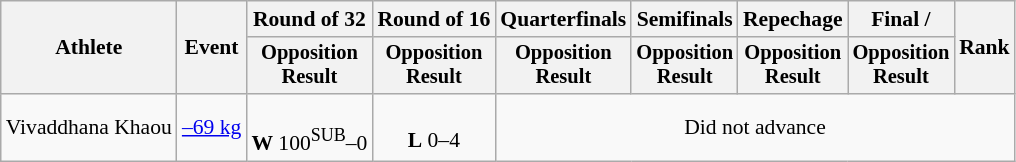<table class=wikitable style=font-size:90%;text-align:center>
<tr>
<th rowspan="2">Athlete</th>
<th rowspan="2">Event</th>
<th>Round of 32</th>
<th>Round of 16</th>
<th>Quarterfinals</th>
<th>Semifinals</th>
<th>Repechage</th>
<th>Final / </th>
<th rowspan=2>Rank</th>
</tr>
<tr style="font-size:95%">
<th>Opposition<br>Result</th>
<th>Opposition<br>Result</th>
<th>Opposition<br>Result</th>
<th>Opposition<br>Result</th>
<th>Opposition<br>Result</th>
<th>Opposition<br>Result</th>
</tr>
<tr>
<td align=left>Vivaddhana Khaou</td>
<td align=left><a href='#'>–69 kg</a></td>
<td><br><strong>W</strong> 100<sup>SUB</sup>–0</td>
<td><br><strong>L</strong> 0–4</td>
<td colspan=5>Did not advance</td>
</tr>
</table>
